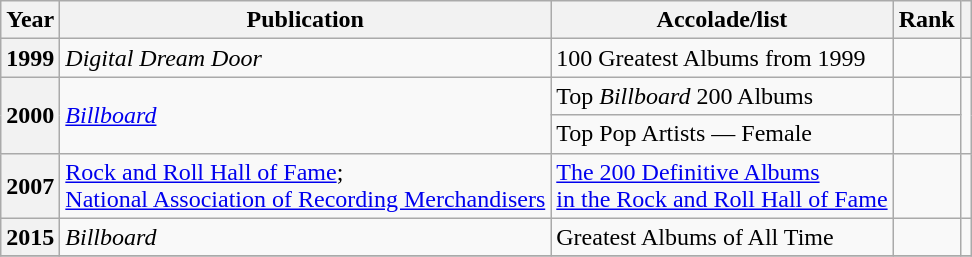<table class="wikitable plainrowheaders">
<tr>
<th scope="col">Year</th>
<th scope="col">Publication</th>
<th scope="col">Accolade/list</th>
<th scope="col">Rank</th>
<th scope="col"></th>
</tr>
<tr>
<th scope="row">1999</th>
<td><em>Digital Dream Door</em></td>
<td>100 Greatest Albums from 1999</td>
<td></td>
<td></td>
</tr>
<tr>
<th scope="row"; rowspan="2">2000</th>
<td rowspan="2"><em><a href='#'>Billboard</a></em></td>
<td>Top <em>Billboard</em> 200 Albums</td>
<td></td>
<td rowspan="2"></td>
</tr>
<tr>
<td>Top Pop Artists — Female</td>
<td></td>
</tr>
<tr>
<th scope="row">2007</th>
<td><a href='#'>Rock and Roll Hall of Fame</a>;<br><a href='#'>National Association of Recording Merchandisers</a></td>
<td><a href='#'>The 200 Definitive Albums<br>in the Rock and Roll Hall of Fame</a></td>
<td></td>
<td><br></td>
</tr>
<tr>
<th scope="row">2015</th>
<td><em>Billboard</em></td>
<td>Greatest Albums of All Time</td>
<td></td>
<td></td>
</tr>
<tr>
</tr>
</table>
